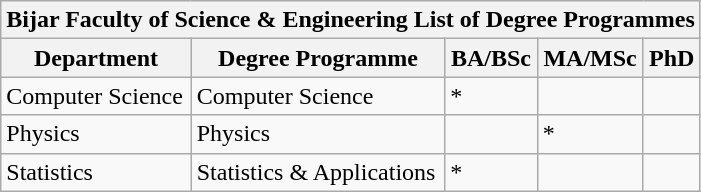<table class="wikitable">
<tr>
<th colspan="5">Bijar Faculty of Science & Engineering List of Degree Programmes</th>
</tr>
<tr>
<th>Department</th>
<th>Degree Programme</th>
<th>BA/BSc</th>
<th>MA/MSc</th>
<th>PhD</th>
</tr>
<tr>
<td>Computer Science</td>
<td>Computer Science</td>
<td>*</td>
<td></td>
<td></td>
</tr>
<tr>
<td>Physics</td>
<td>Physics</td>
<td></td>
<td>*</td>
<td></td>
</tr>
<tr>
<td>Statistics</td>
<td>Statistics & Applications</td>
<td>*</td>
<td></td>
<td></td>
</tr>
</table>
